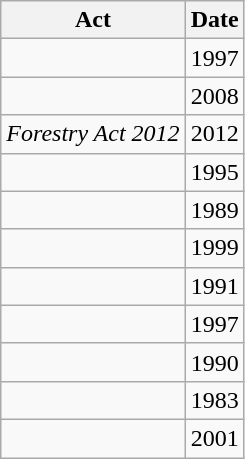<table class="wikitable sortable">
<tr>
<th scope="col">Act</th>
<th scope="col">Date</th>
</tr>
<tr>
<td><br></td>
<td>1997</td>
</tr>
<tr>
<td><br></td>
<td>2008</td>
</tr>
<tr>
<td><em>Forestry Act 2012</em><br></td>
<td>2012</td>
</tr>
<tr>
<td><br></td>
<td>1995</td>
</tr>
<tr>
<td><br></td>
<td>1989</td>
</tr>
<tr>
<td><br></td>
<td>1999</td>
</tr>
<tr>
<td><br></td>
<td>1991</td>
</tr>
<tr>
<td><br></td>
<td>1997</td>
</tr>
<tr>
<td><br></td>
<td>1990</td>
</tr>
<tr>
<td><br></td>
<td>1983</td>
</tr>
<tr>
<td><br></td>
<td>2001</td>
</tr>
</table>
